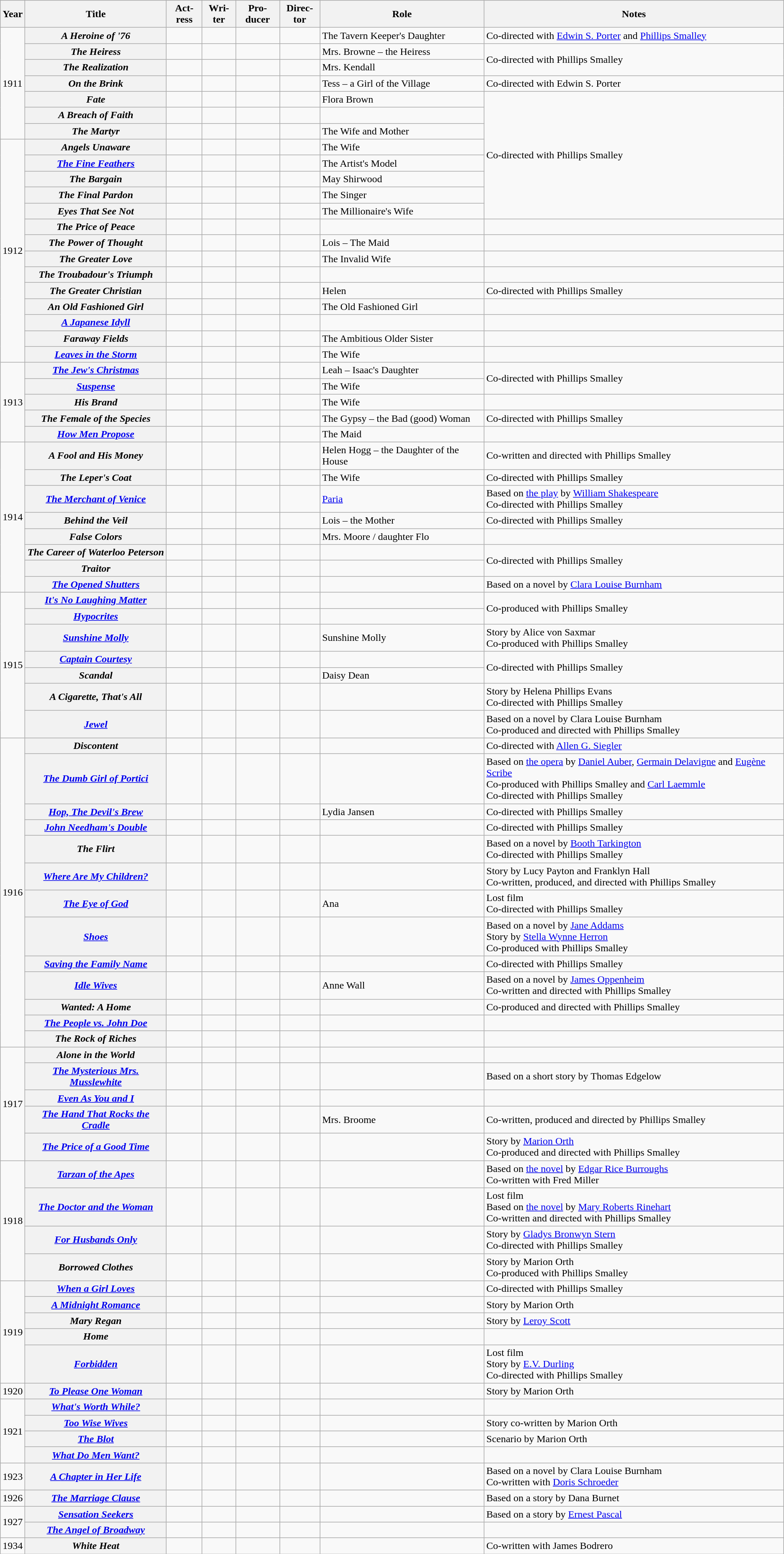<table class="wikitable plainrowheaders sortable">
<tr>
<th scope="col">Year</th>
<th scope="col">Title</th>
<th scope="col">Act­ress</th>
<th scope="col">Wri­ter</th>
<th scope="col">Pro­ducer</th>
<th scope="col">Direc­tor</th>
<th scope="col">Role</th>
<th scope="col" class="unsortable">Notes</th>
</tr>
<tr>
<td rowspan="7">1911</td>
<th scope="row"><em>A Heroine of '76</em></th>
<td></td>
<td></td>
<td></td>
<td></td>
<td>The Tavern Keeper's Daughter</td>
<td>Co-directed with <a href='#'>Edwin S. Porter</a> and <a href='#'>Phillips Smalley</a></td>
</tr>
<tr>
<th scope="row"><em>The Heiress</em></th>
<td></td>
<td></td>
<td></td>
<td></td>
<td>Mrs. Browne – the Heiress</td>
<td rowspan="2">Co-directed with Phillips Smalley</td>
</tr>
<tr>
<th scope="row"><em>The Realization</em></th>
<td></td>
<td></td>
<td></td>
<td></td>
<td>Mrs. Kendall</td>
</tr>
<tr>
<th scope="row"><em>On the Brink</em></th>
<td></td>
<td></td>
<td></td>
<td></td>
<td>Tess – a Girl of the Village</td>
<td>Co-directed with Edwin S. Porter</td>
</tr>
<tr>
<th scope="row"><em>Fate</em></th>
<td></td>
<td></td>
<td></td>
<td></td>
<td>Flora Brown</td>
<td rowspan="8">Co-directed with Phillips Smalley</td>
</tr>
<tr>
<th scope="row"><em>A Breach of Faith</em></th>
<td></td>
<td></td>
<td></td>
<td></td>
<td></td>
</tr>
<tr>
<th scope="row"><em>The Martyr</em></th>
<td></td>
<td></td>
<td></td>
<td></td>
<td>The Wife and Mother</td>
</tr>
<tr>
<td rowspan="14">1912</td>
<th scope="row"><em>Angels Unaware</em></th>
<td></td>
<td></td>
<td></td>
<td></td>
<td>The Wife</td>
</tr>
<tr>
<th scope="row"><em><a href='#'>The Fine Feathers</a></em></th>
<td></td>
<td></td>
<td></td>
<td></td>
<td>The Artist's Model</td>
</tr>
<tr>
<th scope="row"><em>The Bargain</em></th>
<td></td>
<td></td>
<td></td>
<td></td>
<td>May Shirwood</td>
</tr>
<tr>
<th scope="row"><em>The Final Pardon</em></th>
<td></td>
<td></td>
<td></td>
<td></td>
<td>The Singer</td>
</tr>
<tr>
<th scope="row"><em>Eyes That See Not</em></th>
<td></td>
<td></td>
<td></td>
<td></td>
<td>The Millionaire's Wife</td>
</tr>
<tr>
<th scope="row"><em>The Price of Peace</em></th>
<td></td>
<td></td>
<td></td>
<td></td>
<td></td>
<td></td>
</tr>
<tr>
<th scope="row"><em>The Power of Thought</em></th>
<td></td>
<td></td>
<td></td>
<td></td>
<td>Lois – The Maid</td>
<td></td>
</tr>
<tr>
<th scope="row"><em>The Greater Love</em></th>
<td></td>
<td></td>
<td></td>
<td></td>
<td>The Invalid Wife</td>
<td></td>
</tr>
<tr>
<th scope="row"><em>The Troubadour's Triumph</em></th>
<td></td>
<td></td>
<td></td>
<td></td>
<td></td>
<td></td>
</tr>
<tr>
<th scope="row"><em>The Greater Christian</em></th>
<td></td>
<td></td>
<td></td>
<td></td>
<td>Helen</td>
<td>Co-directed with Phillips Smalley</td>
</tr>
<tr>
<th scope="row"><em>An Old Fashioned Girl</em></th>
<td></td>
<td></td>
<td></td>
<td></td>
<td>The Old Fashioned Girl</td>
<td></td>
</tr>
<tr>
<th scope="row"><em><a href='#'>A Japanese Idyll</a></em></th>
<td></td>
<td></td>
<td></td>
<td></td>
<td></td>
<td></td>
</tr>
<tr>
<th scope="row"><em>Faraway Fields</em></th>
<td></td>
<td></td>
<td></td>
<td></td>
<td>The Ambitious Older Sister</td>
<td></td>
</tr>
<tr>
<th scope="row"><em><a href='#'>Leaves in the Storm</a></em></th>
<td></td>
<td></td>
<td></td>
<td></td>
<td>The Wife</td>
<td></td>
</tr>
<tr>
<td rowspan="5">1913</td>
<th scope="row"><em><a href='#'>The Jew's Christmas</a></em></th>
<td></td>
<td></td>
<td></td>
<td></td>
<td>Leah – Isaac's Daughter</td>
<td rowspan="2">Co-directed with Phillips Smalley</td>
</tr>
<tr>
<th scope="row"><em><a href='#'>Suspense</a></em></th>
<td></td>
<td></td>
<td></td>
<td></td>
<td>The Wife</td>
</tr>
<tr>
<th scope="row"><em>His Brand</em></th>
<td></td>
<td></td>
<td></td>
<td></td>
<td>The Wife</td>
<td></td>
</tr>
<tr>
<th scope="row"><em>The Female of the Species</em></th>
<td></td>
<td></td>
<td></td>
<td></td>
<td>The Gypsy – the Bad (good) Woman</td>
<td>Co-directed with Phillips Smalley</td>
</tr>
<tr>
<th scope="row"><em><a href='#'>How Men Propose</a></em></th>
<td></td>
<td></td>
<td></td>
<td></td>
<td>The Maid</td>
<td></td>
</tr>
<tr>
<td rowspan="8">1914</td>
<th scope="row"><em>A Fool and His Money</em></th>
<td></td>
<td></td>
<td></td>
<td></td>
<td>Helen Hogg – the Daughter of the House</td>
<td>Co-written and directed with Phillips Smalley</td>
</tr>
<tr>
<th scope="row"><em>The Leper's Coat</em></th>
<td></td>
<td></td>
<td></td>
<td></td>
<td>The Wife</td>
<td>Co-directed with Phillips Smalley</td>
</tr>
<tr>
<th scope="row"><em><a href='#'>The Merchant of Venice</a></em></th>
<td></td>
<td></td>
<td></td>
<td></td>
<td><a href='#'>Paria</a></td>
<td>Based on <a href='#'>the play</a> by <a href='#'>William Shakespeare</a><br>Co-directed with Phillips Smalley</td>
</tr>
<tr>
<th scope="row"><em>Behind the Veil</em></th>
<td></td>
<td></td>
<td></td>
<td></td>
<td>Lois – the Mother</td>
<td>Co-directed with Phillips Smalley</td>
</tr>
<tr>
<th scope="row"><em>False Colors</em></th>
<td></td>
<td></td>
<td></td>
<td></td>
<td>Mrs. Moore / daughter Flo</td>
<td></td>
</tr>
<tr>
<th scope="row"><em>The Career of Waterloo Peterson</em></th>
<td></td>
<td></td>
<td></td>
<td></td>
<td></td>
<td rowspan="2">Co-directed with Phillips Smalley</td>
</tr>
<tr>
<th scope="row"><em>Traitor</em></th>
<td></td>
<td></td>
<td></td>
<td></td>
<td></td>
</tr>
<tr>
<th scope="row"><em><a href='#'>The Opened Shutters</a></em></th>
<td></td>
<td></td>
<td></td>
<td></td>
<td></td>
<td>Based on a novel by <a href='#'>Clara Louise Burnham</a></td>
</tr>
<tr>
<td rowspan="7">1915</td>
<th scope="row"><em><a href='#'>It's No Laughing Matter</a></em></th>
<td></td>
<td></td>
<td></td>
<td></td>
<td></td>
<td rowspan="2">Co-produced with Phillips Smalley</td>
</tr>
<tr>
<th scope="row"><em><a href='#'>Hypocrites</a></em></th>
<td></td>
<td></td>
<td></td>
<td></td>
<td></td>
</tr>
<tr>
<th scope="row"><em><a href='#'>Sunshine Molly</a></em></th>
<td></td>
<td></td>
<td></td>
<td></td>
<td>Sunshine Molly</td>
<td>Story by Alice von Saxmar<br>Co-produced with Phillips Smalley</td>
</tr>
<tr>
<th scope="row"><em><a href='#'>Captain Courtesy</a></em></th>
<td></td>
<td></td>
<td></td>
<td></td>
<td></td>
<td rowspan="2">Co-directed with Phillips Smalley</td>
</tr>
<tr>
<th scope="row"><em>Scandal</em></th>
<td></td>
<td></td>
<td></td>
<td></td>
<td>Daisy Dean</td>
</tr>
<tr>
<th scope="row"><em>A Cigarette, That's All</em></th>
<td></td>
<td></td>
<td></td>
<td></td>
<td></td>
<td>Story by Helena Phillips Evans<br>Co-directed with Phillips Smalley</td>
</tr>
<tr>
<th scope="row"><em><a href='#'>Jewel</a></em></th>
<td></td>
<td></td>
<td></td>
<td></td>
<td></td>
<td>Based on a novel by Clara Louise Burnham<br>Co-produced and directed with Phillips Smalley</td>
</tr>
<tr>
<td rowspan="13">1916</td>
<th scope="row"><em>Discontent</em></th>
<td></td>
<td></td>
<td></td>
<td></td>
<td></td>
<td>Co-directed with <a href='#'>Allen G. Siegler</a></td>
</tr>
<tr>
<th scope="row"><em><a href='#'>The Dumb Girl of Portici</a></em></th>
<td></td>
<td></td>
<td></td>
<td></td>
<td></td>
<td>Based on <a href='#'>the opera</a> by <a href='#'>Daniel Auber</a>, <a href='#'>Germain Delavigne</a> and <a href='#'>Eugène Scribe</a><br>Co-produced with Phillips Smalley and <a href='#'>Carl Laemmle</a><br>Co-directed with Phillips Smalley</td>
</tr>
<tr>
<th scope="row"><em><a href='#'>Hop, The Devil's Brew</a></em></th>
<td></td>
<td></td>
<td></td>
<td></td>
<td>Lydia Jansen</td>
<td>Co-directed with Phillips Smalley</td>
</tr>
<tr>
<th scope="row"><em><a href='#'>John Needham's Double</a></em></th>
<td></td>
<td></td>
<td></td>
<td></td>
<td></td>
<td>Co-directed with Phillips Smalley</td>
</tr>
<tr>
<th scope="row"><em>The Flirt</em></th>
<td></td>
<td></td>
<td></td>
<td></td>
<td></td>
<td>Based on a novel by <a href='#'>Booth Tarkington</a><br>Co-directed with Phillips Smalley</td>
</tr>
<tr>
<th scope="row"><em><a href='#'>Where Are My Children?</a></em></th>
<td></td>
<td></td>
<td></td>
<td></td>
<td></td>
<td>Story by Lucy Payton and Franklyn Hall<br>Co-written, produced, and directed with Phillips Smalley</td>
</tr>
<tr>
<th scope="row"><em><a href='#'>The Eye of God</a></em></th>
<td></td>
<td></td>
<td></td>
<td></td>
<td>Ana</td>
<td>Lost film<br>Co-directed with Phillips Smalley</td>
</tr>
<tr>
<th scope="row"><em><a href='#'>Shoes</a></em></th>
<td></td>
<td></td>
<td></td>
<td></td>
<td></td>
<td>Based on a novel by <a href='#'>Jane Addams</a><br>Story by <a href='#'>Stella Wynne Herron</a><br>Co-produced with Phillips Smalley</td>
</tr>
<tr>
<th scope="row"><em><a href='#'>Saving the Family Name</a></em></th>
<td></td>
<td></td>
<td></td>
<td></td>
<td></td>
<td>Co-directed with Phillips Smalley</td>
</tr>
<tr>
<th scope="row"><em><a href='#'>Idle Wives</a></em></th>
<td></td>
<td></td>
<td></td>
<td></td>
<td>Anne Wall</td>
<td>Based on a novel by <a href='#'>James Oppenheim</a><br>Co-written and directed with Phillips Smalley</td>
</tr>
<tr>
<th scope="row"><em>Wanted: A Home</em></th>
<td></td>
<td></td>
<td></td>
<td></td>
<td></td>
<td>Co-produced and directed with Phillips Smalley</td>
</tr>
<tr>
<th scope="row"><em><a href='#'>The People vs. John Doe</a></em></th>
<td></td>
<td></td>
<td></td>
<td></td>
<td></td>
<td></td>
</tr>
<tr>
<th scope="row"><em>The Rock of Riches</em></th>
<td></td>
<td></td>
<td></td>
<td></td>
<td></td>
<td></td>
</tr>
<tr>
<td rowspan="5">1917</td>
<th scope="row"><em>Alone in the World</em></th>
<td></td>
<td></td>
<td></td>
<td></td>
<td></td>
<td></td>
</tr>
<tr>
<th scope="row"><em><a href='#'>The Mysterious Mrs. Musslewhite</a></em></th>
<td></td>
<td></td>
<td></td>
<td></td>
<td></td>
<td>Based on a short story by Thomas Edgelow</td>
</tr>
<tr>
<th scope="row"><em><a href='#'>Even As You and I</a></em></th>
<td></td>
<td></td>
<td></td>
<td></td>
<td></td>
<td></td>
</tr>
<tr>
<th scope="row"><em><a href='#'>The Hand That Rocks the Cradle</a></em></th>
<td></td>
<td></td>
<td></td>
<td></td>
<td>Mrs. Broome</td>
<td>Co-written, produced and directed by Phillips Smalley</td>
</tr>
<tr>
<th scope="row"><em><a href='#'>The Price of a Good Time</a></em></th>
<td></td>
<td></td>
<td></td>
<td></td>
<td></td>
<td>Story by <a href='#'>Marion Orth</a><br>Co-produced and directed with Phillips Smalley</td>
</tr>
<tr>
<td rowspan="4">1918</td>
<th scope="row"><em><a href='#'>Tarzan of the Apes</a></em></th>
<td></td>
<td></td>
<td></td>
<td></td>
<td></td>
<td>Based on <a href='#'>the novel</a> by <a href='#'>Edgar Rice Burroughs</a><br>Co-written with Fred Miller</td>
</tr>
<tr>
<th scope="row"><em><a href='#'>The Doctor and the Woman</a></em></th>
<td></td>
<td></td>
<td></td>
<td></td>
<td></td>
<td>Lost film<br>Based on <a href='#'>the novel</a> by <a href='#'>Mary Roberts Rinehart</a><br>Co-written and directed with Phillips Smalley</td>
</tr>
<tr>
<th scope="row"><em><a href='#'>For Husbands Only</a></em></th>
<td></td>
<td></td>
<td></td>
<td></td>
<td></td>
<td>Story by <a href='#'>Gladys Bronwyn Stern</a><br>Co-directed with Phillips Smalley</td>
</tr>
<tr>
<th scope="row"><em>Borrowed Clothes</em></th>
<td></td>
<td></td>
<td></td>
<td></td>
<td></td>
<td>Story by Marion Orth<br>Co-produced with Phillips Smalley</td>
</tr>
<tr>
<td rowspan="5">1919</td>
<th scope="row"><em><a href='#'>When a Girl Loves</a></em></th>
<td></td>
<td></td>
<td></td>
<td></td>
<td></td>
<td>Co-directed with Phillips Smalley</td>
</tr>
<tr>
<th scope="row"><em><a href='#'>A Midnight Romance</a></em></th>
<td></td>
<td></td>
<td></td>
<td></td>
<td></td>
<td>Story by Marion Orth</td>
</tr>
<tr>
<th scope="row"><em>Mary Regan</em></th>
<td></td>
<td></td>
<td></td>
<td></td>
<td></td>
<td>Story by <a href='#'>Leroy Scott</a></td>
</tr>
<tr>
<th scope="row"><em>Home</em></th>
<td></td>
<td></td>
<td></td>
<td></td>
<td></td>
<td></td>
</tr>
<tr>
<th scope="row"><em><a href='#'>Forbidden</a></em></th>
<td></td>
<td></td>
<td></td>
<td></td>
<td></td>
<td>Lost film<br>Story by <a href='#'>E.V. Durling</a><br>Co-directed with Phillips Smalley</td>
</tr>
<tr>
<td>1920</td>
<th scope="row"><em><a href='#'>To Please One Woman</a></em></th>
<td></td>
<td></td>
<td></td>
<td></td>
<td></td>
<td>Story by Marion Orth</td>
</tr>
<tr>
<td rowspan="4">1921</td>
<th scope="row"><em><a href='#'>What's Worth While?</a></em></th>
<td></td>
<td></td>
<td></td>
<td></td>
<td></td>
<td></td>
</tr>
<tr>
<th scope="row"><em><a href='#'>Too Wise Wives</a></em></th>
<td></td>
<td></td>
<td></td>
<td></td>
<td></td>
<td>Story co-written by Marion Orth</td>
</tr>
<tr>
<th scope="row"><em><a href='#'>The Blot</a></em></th>
<td></td>
<td></td>
<td></td>
<td></td>
<td></td>
<td>Scenario by Marion Orth</td>
</tr>
<tr>
<th scope="row"><em><a href='#'>What Do Men Want?</a></em></th>
<td></td>
<td></td>
<td></td>
<td></td>
<td></td>
<td></td>
</tr>
<tr>
<td>1923</td>
<th scope="row"><em><a href='#'>A Chapter in Her Life</a></em></th>
<td></td>
<td></td>
<td></td>
<td></td>
<td></td>
<td>Based on a novel by Clara Louise Burnham<br>Co-written with <a href='#'>Doris Schroeder</a></td>
</tr>
<tr>
<td>1926</td>
<th scope="row"><em><a href='#'>The Marriage Clause</a></em></th>
<td></td>
<td></td>
<td></td>
<td></td>
<td></td>
<td>Based on a story by Dana Burnet</td>
</tr>
<tr>
<td rowspan="2">1927</td>
<th scope="row"><em><a href='#'>Sensation Seekers</a></em></th>
<td></td>
<td></td>
<td></td>
<td></td>
<td></td>
<td>Based on a story by <a href='#'>Ernest Pascal</a></td>
</tr>
<tr>
<th scope="row"><em><a href='#'>The Angel of Broadway</a></em></th>
<td></td>
<td></td>
<td></td>
<td></td>
<td></td>
<td></td>
</tr>
<tr>
<td>1934</td>
<th scope="row"><em>White Heat</em></th>
<td></td>
<td></td>
<td></td>
<td></td>
<td></td>
<td>Co-written with James Bodrero</td>
</tr>
</table>
